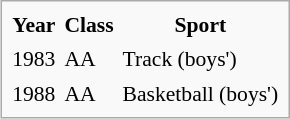<table class="infobox" cellpadding="2" cellspacing="2" style="font-size: 90%;" text-align="center";>
<tr>
<th>Year</th>
<th>Class</th>
<th>Sport</th>
</tr>
<tr>
<td>1983</td>
<td>AA</td>
<td>Track (boys')</td>
</tr>
<tr>
<td>1988</td>
<td>AA</td>
<td>Basketball (boys')</td>
</tr>
</table>
